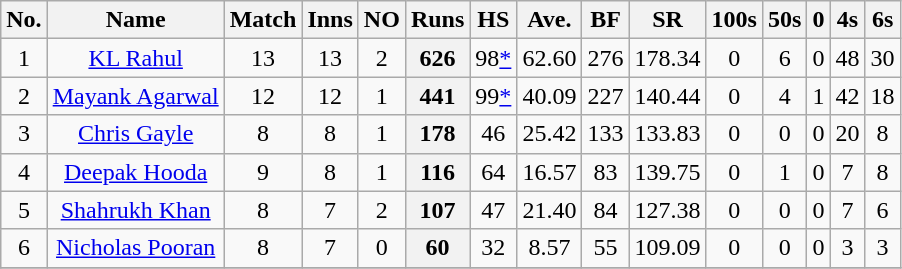<table class="wikitable sortable" style="text-align: center;">
<tr>
<th>No.</th>
<th>Name</th>
<th>Match</th>
<th>Inns</th>
<th>NO</th>
<th>Runs</th>
<th>HS</th>
<th>Ave.</th>
<th>BF</th>
<th>SR</th>
<th>100s</th>
<th>50s</th>
<th>0</th>
<th>4s</th>
<th>6s</th>
</tr>
<tr>
<td>1</td>
<td><a href='#'>KL Rahul</a></td>
<td>13</td>
<td>13</td>
<td>2</td>
<th>626</th>
<td>98<a href='#'>*</a></td>
<td>62.60</td>
<td>276</td>
<td>178.34</td>
<td>0</td>
<td>6</td>
<td>0</td>
<td>48</td>
<td>30</td>
</tr>
<tr>
<td>2</td>
<td><a href='#'>Mayank Agarwal</a></td>
<td>12</td>
<td>12</td>
<td>1</td>
<th>441</th>
<td>99<a href='#'>*</a></td>
<td>40.09</td>
<td>227</td>
<td>140.44</td>
<td>0</td>
<td>4</td>
<td>1</td>
<td>42</td>
<td>18</td>
</tr>
<tr>
<td>3</td>
<td><a href='#'>Chris Gayle</a></td>
<td>8</td>
<td>8</td>
<td>1</td>
<th>178</th>
<td>46</td>
<td>25.42</td>
<td>133</td>
<td>133.83</td>
<td>0</td>
<td>0</td>
<td>0</td>
<td>20</td>
<td>8</td>
</tr>
<tr>
<td>4</td>
<td><a href='#'>Deepak Hooda</a></td>
<td>9</td>
<td>8</td>
<td>1</td>
<th>116</th>
<td>64</td>
<td>16.57</td>
<td>83</td>
<td>139.75</td>
<td>0</td>
<td>1</td>
<td>0</td>
<td>7</td>
<td>8</td>
</tr>
<tr>
<td>5</td>
<td><a href='#'>Shahrukh Khan</a></td>
<td>8</td>
<td>7</td>
<td>2</td>
<th>107</th>
<td>47</td>
<td>21.40</td>
<td>84</td>
<td>127.38</td>
<td>0</td>
<td>0</td>
<td>0</td>
<td>7</td>
<td>6</td>
</tr>
<tr>
<td>6</td>
<td><a href='#'>Nicholas Pooran</a></td>
<td>8</td>
<td>7</td>
<td>0</td>
<th>60</th>
<td>32</td>
<td>8.57</td>
<td>55</td>
<td>109.09</td>
<td>0</td>
<td>0</td>
<td>0</td>
<td>3</td>
<td>3</td>
</tr>
<tr>
</tr>
</table>
